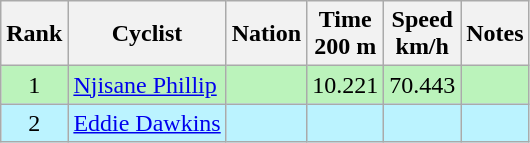<table class="wikitable sortable" style="text-align:center;">
<tr>
<th>Rank</th>
<th>Cyclist</th>
<th>Nation</th>
<th>Time<br>200 m</th>
<th>Speed<br>km/h</th>
<th>Notes</th>
</tr>
<tr bgcolor=bbf3bb>
<td>1</td>
<td align=left><a href='#'>Njisane Phillip</a></td>
<td align=left></td>
<td>10.221</td>
<td>70.443</td>
<td></td>
</tr>
<tr bgcolor=bbf3ff>
<td>2</td>
<td align=left><a href='#'>Eddie Dawkins</a></td>
<td align=left></td>
<td></td>
<td></td>
<td></td>
</tr>
</table>
